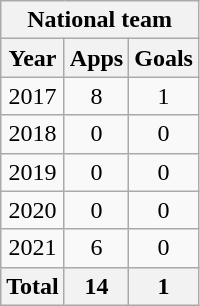<table class="wikitable" style="text-align:center">
<tr>
<th colspan=3>National team</th>
</tr>
<tr>
<th>Year</th>
<th>Apps</th>
<th>Goals</th>
</tr>
<tr>
<td>2017</td>
<td>8</td>
<td>1</td>
</tr>
<tr>
<td>2018</td>
<td>0</td>
<td>0</td>
</tr>
<tr>
<td>2019</td>
<td>0</td>
<td>0</td>
</tr>
<tr>
<td>2020</td>
<td>0</td>
<td>0</td>
</tr>
<tr>
<td>2021</td>
<td>6</td>
<td>0</td>
</tr>
<tr>
<th>Total</th>
<th>14</th>
<th>1</th>
</tr>
</table>
